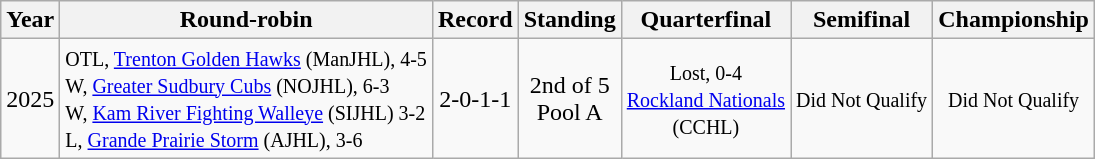<table class="wikitable" style="text-align:center;">
<tr>
<th>Year</th>
<th>Round-robin</th>
<th>Record</th>
<th>Standing</th>
<th>Quarterfinal</th>
<th>Semifinal</th>
<th>Championship</th>
</tr>
<tr>
<td>2025</td>
<td align=left><small>OTL, <a href='#'>Trenton Golden Hawks</a> (ManJHL), 4-5<br>W, <a href='#'>Greater Sudbury Cubs</a> (NOJHL), 6-3<br>W, <a href='#'>Kam River Fighting Walleye</a> (SIJHL) 3-2<br>L, <a href='#'>Grande Prairie Storm</a> (AJHL), 3-6</small></td>
<td>2-0-1-1</td>
<td>2nd of 5 <br>Pool A</td>
<td><small>Lost, 0-4<br><a href='#'>Rockland Nationals</a><br>(CCHL)</small></td>
<td><small> Did Not Qualify</small></td>
<td><small> Did Not Qualify </small></td>
</tr>
</table>
